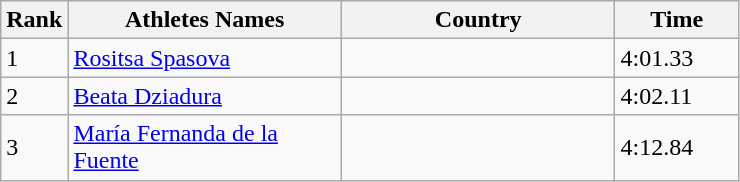<table class="wikitable">
<tr>
<th width=25>Rank</th>
<th width=175>Athletes Names</th>
<th width=175>Country</th>
<th width=75>Time</th>
</tr>
<tr>
<td>1</td>
<td><a href='#'>Rositsa Spasova</a></td>
<td></td>
<td>4:01.33</td>
</tr>
<tr>
<td>2</td>
<td><a href='#'>Beata Dziadura</a></td>
<td></td>
<td>4:02.11</td>
</tr>
<tr>
<td>3</td>
<td><a href='#'>María Fernanda de la Fuente</a></td>
<td></td>
<td>4:12.84</td>
</tr>
</table>
